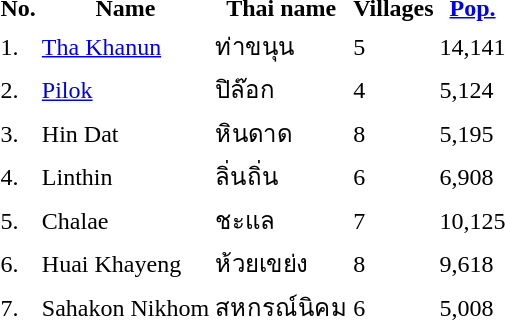<table>
<tr>
<th>No.</th>
<th>Name</th>
<th>Thai name</th>
<th>Villages</th>
<th><a href='#'>Pop.</a></th>
</tr>
<tr>
<td>1.</td>
<td><a href='#'>Tha Khanun</a></td>
<td>ท่าขนุน</td>
<td>5</td>
<td>14,141</td>
<td></td>
</tr>
<tr>
<td>2.</td>
<td><a href='#'>Pilok</a></td>
<td>ปิล๊อก</td>
<td>4</td>
<td>5,124</td>
<td></td>
</tr>
<tr>
<td>3.</td>
<td>Hin Dat</td>
<td>หินดาด</td>
<td>8</td>
<td>5,195</td>
<td></td>
</tr>
<tr>
<td>4.</td>
<td>Linthin</td>
<td>ลิ่นถิ่น</td>
<td>6</td>
<td>6,908</td>
<td></td>
</tr>
<tr>
<td>5.</td>
<td>Chalae</td>
<td>ชะแล</td>
<td>7</td>
<td>10,125</td>
<td></td>
</tr>
<tr>
<td>6.</td>
<td>Huai Khayeng</td>
<td>ห้วยเขย่ง</td>
<td>8</td>
<td>9,618</td>
<td></td>
</tr>
<tr>
<td>7.</td>
<td>Sahakon Nikhom</td>
<td>สหกรณ์นิคม</td>
<td>6</td>
<td>5,008</td>
<td></td>
</tr>
</table>
